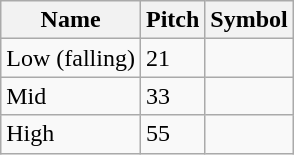<table class="wikitable">
<tr>
<th>Name</th>
<th>Pitch</th>
<th>Symbol</th>
</tr>
<tr>
<td>Low (falling)</td>
<td>21</td>
<td></td>
</tr>
<tr>
<td>Mid</td>
<td>33</td>
<td></td>
</tr>
<tr>
<td>High</td>
<td>55</td>
<td></td>
</tr>
</table>
